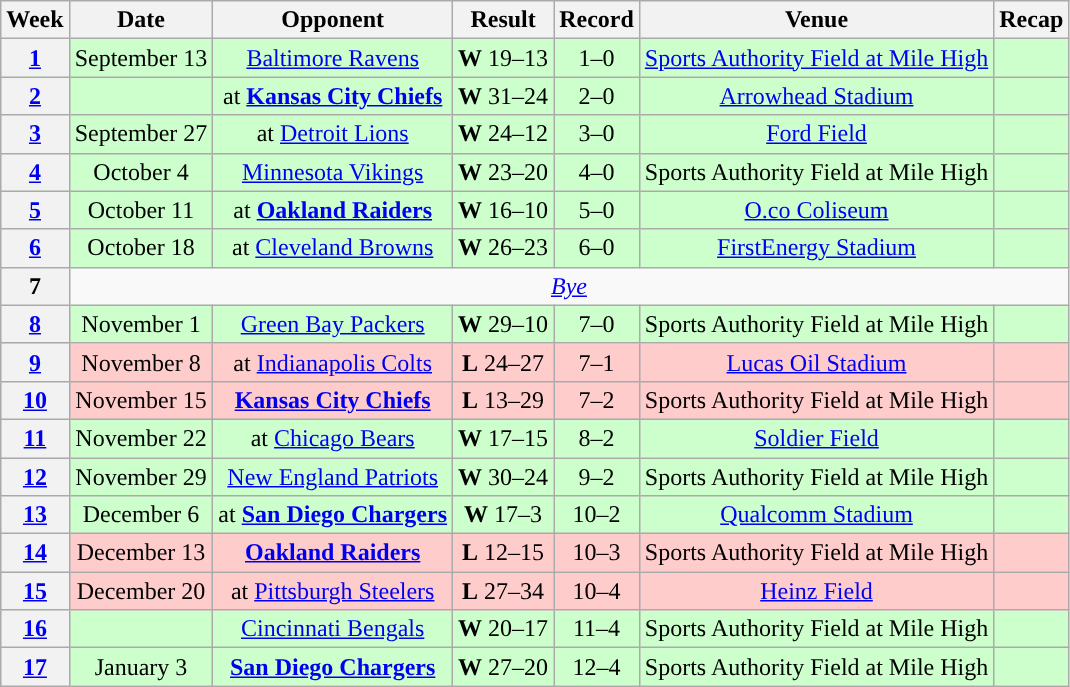<table class="wikitable" style="text-align:center">
<tr>
<th>Week</th>
<th>Date</th>
<th>Opponent</th>
<th>Result</th>
<th>Record</th>
<th>Venue</th>
<th>Recap</th>
</tr>
<tr style="background:#cfc">
<th><a href='#'>1</a></th>
<td>September 13</td>
<td><a href='#'>Baltimore Ravens</a></td>
<td><strong>W</strong> 19–13</td>
<td>1–0</td>
<td><a href='#'>Sports Authority Field at Mile High</a></td>
<td></td>
</tr>
<tr style="background:#cfc">
<th><a href='#'>2</a></th>
<td></td>
<td>at <strong><a href='#'>Kansas City Chiefs</a></strong></td>
<td><strong>W</strong> 31–24</td>
<td>2–0</td>
<td><a href='#'>Arrowhead Stadium</a></td>
<td></td>
</tr>
<tr style="background:#cfc">
<th><a href='#'>3</a></th>
<td>September 27</td>
<td>at <a href='#'>Detroit Lions</a></td>
<td><strong>W</strong> 24–12</td>
<td>3–0</td>
<td><a href='#'>Ford Field</a></td>
<td></td>
</tr>
<tr style="background:#cfc">
<th><a href='#'>4</a></th>
<td>October 4</td>
<td><a href='#'>Minnesota Vikings</a></td>
<td><strong>W</strong> 23–20</td>
<td>4–0</td>
<td>Sports Authority Field at Mile High</td>
<td></td>
</tr>
<tr style="background:#cfc">
<th><a href='#'>5</a></th>
<td>October 11</td>
<td>at <strong><a href='#'>Oakland Raiders</a></strong></td>
<td><strong>W</strong> 16–10</td>
<td>5–0</td>
<td><a href='#'>O.co Coliseum</a></td>
<td></td>
</tr>
<tr style="background:#cfc">
<th><a href='#'>6</a></th>
<td>October 18</td>
<td>at <a href='#'>Cleveland Browns</a></td>
<td><strong>W</strong> 26–23 </td>
<td>6–0</td>
<td><a href='#'>FirstEnergy Stadium</a></td>
<td></td>
</tr>
<tr>
<th>7</th>
<td colspan="6"><em><a href='#'>Bye</a></em></td>
</tr>
<tr style="background:#cfc">
<th><a href='#'>8</a></th>
<td>November 1</td>
<td><a href='#'>Green Bay Packers</a></td>
<td><strong>W</strong> 29–10</td>
<td>7–0</td>
<td>Sports Authority Field at Mile High</td>
<td></td>
</tr>
<tr style="background:#fcc">
<th><a href='#'>9</a></th>
<td>November 8</td>
<td>at <a href='#'>Indianapolis Colts</a></td>
<td><strong>L</strong> 24–27</td>
<td>7–1</td>
<td><a href='#'>Lucas Oil Stadium</a></td>
<td></td>
</tr>
<tr style="background:#fcc">
<th><a href='#'>10</a></th>
<td>November 15</td>
<td><strong><a href='#'>Kansas City Chiefs</a></strong></td>
<td><strong>L</strong> 13–29</td>
<td>7–2</td>
<td>Sports Authority Field at Mile High</td>
<td></td>
</tr>
<tr style="background:#cfc">
<th><a href='#'>11</a></th>
<td>November 22</td>
<td>at <a href='#'>Chicago Bears</a></td>
<td><strong>W</strong> 17–15</td>
<td>8–2</td>
<td><a href='#'>Soldier Field</a></td>
<td></td>
</tr>
<tr style="background:#cfc">
<th><a href='#'>12</a></th>
<td>November 29</td>
<td><a href='#'>New England Patriots</a></td>
<td><strong>W</strong> 30–24 </td>
<td>9–2</td>
<td>Sports Authority Field at Mile High</td>
<td></td>
</tr>
<tr style="background:#cfc">
<th><a href='#'>13</a></th>
<td>December 6</td>
<td>at <strong><a href='#'>San Diego Chargers</a></strong></td>
<td><strong>W</strong> 17–3</td>
<td>10–2</td>
<td><a href='#'>Qualcomm Stadium</a></td>
<td></td>
</tr>
<tr style="background:#fcc">
<th><a href='#'>14</a></th>
<td>December 13</td>
<td><strong><a href='#'>Oakland Raiders</a></strong></td>
<td><strong>L</strong> 12–15</td>
<td>10–3</td>
<td>Sports Authority Field at Mile High</td>
<td></td>
</tr>
<tr style="background:#fcc">
<th><a href='#'>15</a></th>
<td>December 20</td>
<td>at <a href='#'>Pittsburgh Steelers</a></td>
<td><strong>L</strong> 27–34</td>
<td>10–4</td>
<td><a href='#'>Heinz Field</a></td>
<td></td>
</tr>
<tr style="background:#cfc">
<th><a href='#'>16</a></th>
<td></td>
<td><a href='#'>Cincinnati Bengals</a></td>
<td><strong>W</strong> 20–17 </td>
<td>11–4</td>
<td>Sports Authority Field at Mile High</td>
<td></td>
</tr>
<tr style="background:#cfc">
<th><a href='#'>17</a></th>
<td>January 3</td>
<td><strong><a href='#'>San Diego Chargers</a></strong></td>
<td><strong>W</strong> 27–20</td>
<td>12–4</td>
<td>Sports Authority Field at Mile High</td>
<td></td>
</tr>
</table>
